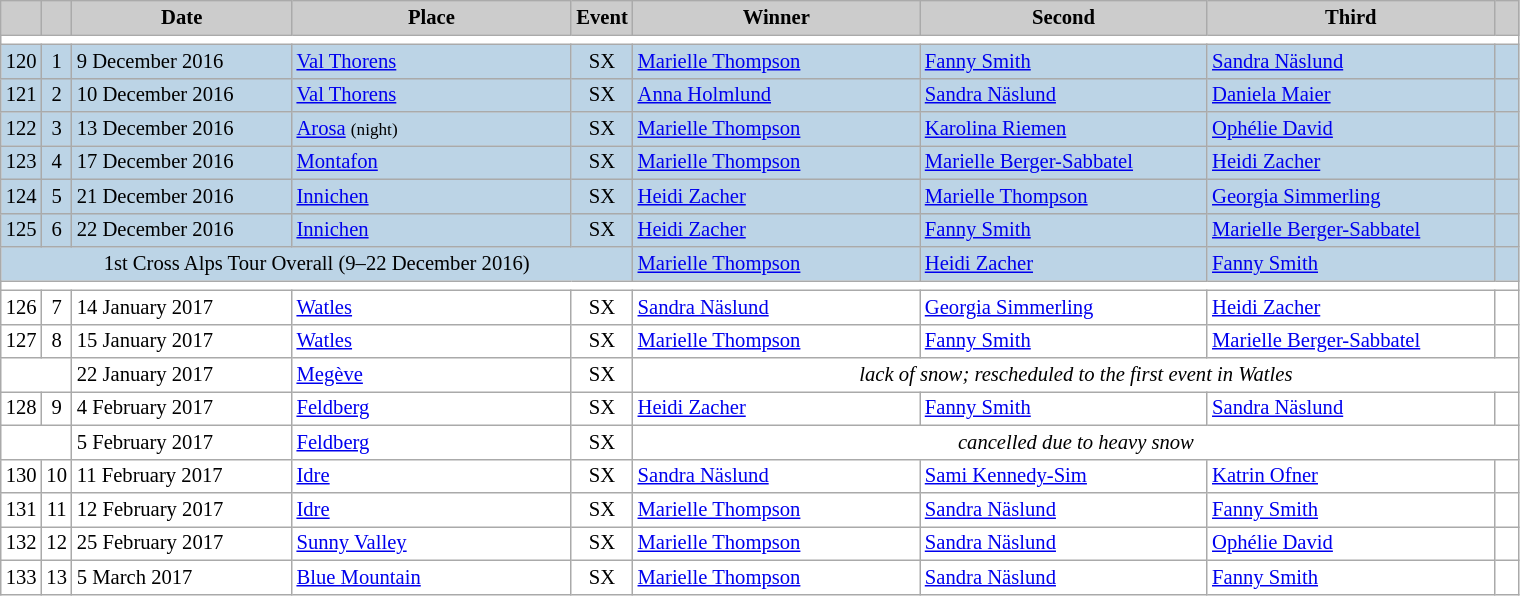<table class="wikitable plainrowheaders" style="background:#fff; font-size:86%; line-height:16px; border:grey solid 1px; border-collapse:collapse;">
<tr style="background:#ccc; text-align:center;">
<th scope="col" style="background:#ccc; width=20 px;"></th>
<th scope="col" style="background:#ccc; width=30 px;"></th>
<th scope="col" style="background:#ccc; width:140px;">Date</th>
<th scope="col" style="background:#ccc; width:180px;">Place</th>
<th scope="col" style="background:#ccc; width:15px;">Event</th>
<th scope="col" style="background:#ccc; width:185px;">Winner</th>
<th scope="col" style="background:#ccc; width:185px;">Second</th>
<th scope="col" style="background:#ccc; width:185px;">Third</th>
<th scope="col" style="background:#ccc; width:10px;"></th>
</tr>
<tr>
<td colspan=9></td>
</tr>
<tr bgcolor=#BCD4E6>
<td align=center>120</td>
<td align=center>1</td>
<td>9 December 2016</td>
<td> <a href='#'>Val Thorens</a></td>
<td align=center>SX</td>
<td> <a href='#'>Marielle Thompson</a></td>
<td> <a href='#'>Fanny Smith</a></td>
<td> <a href='#'>Sandra Näslund</a></td>
<td></td>
</tr>
<tr bgcolor=#BCD4E6>
<td align=center>121</td>
<td align=center>2</td>
<td>10 December 2016</td>
<td> <a href='#'>Val Thorens</a></td>
<td align=center>SX</td>
<td> <a href='#'>Anna Holmlund</a></td>
<td> <a href='#'>Sandra Näslund</a></td>
<td> <a href='#'>Daniela Maier</a></td>
<td></td>
</tr>
<tr bgcolor=#BCD4E6>
<td align=center>122</td>
<td align=center>3</td>
<td>13 December 2016</td>
<td> <a href='#'>Arosa</a> <small>(night)</small></td>
<td align=center>SX</td>
<td> <a href='#'>Marielle Thompson</a></td>
<td> <a href='#'>Karolina Riemen</a></td>
<td> <a href='#'>Ophélie David</a></td>
<td></td>
</tr>
<tr bgcolor=#BCD4E6>
<td align=center>123</td>
<td align=center>4</td>
<td>17 December 2016</td>
<td> <a href='#'>Montafon</a></td>
<td align=center>SX</td>
<td> <a href='#'>Marielle Thompson</a></td>
<td> <a href='#'>Marielle Berger-Sabbatel</a></td>
<td> <a href='#'>Heidi Zacher</a></td>
<td></td>
</tr>
<tr bgcolor=#BCD4E6>
<td align=center>124</td>
<td align=center>5</td>
<td>21 December 2016</td>
<td> <a href='#'>Innichen</a></td>
<td align=center>SX</td>
<td> <a href='#'>Heidi Zacher</a></td>
<td> <a href='#'>Marielle Thompson</a></td>
<td> <a href='#'>Georgia Simmerling</a></td>
<td></td>
</tr>
<tr bgcolor=#BCD4E6>
<td align=center>125</td>
<td align=center>6</td>
<td>22 December 2016</td>
<td> <a href='#'>Innichen</a></td>
<td align=center>SX</td>
<td> <a href='#'>Heidi Zacher</a></td>
<td> <a href='#'>Fanny Smith</a></td>
<td> <a href='#'>Marielle Berger-Sabbatel</a></td>
<td></td>
</tr>
<tr bgcolor=#BCD4E6>
<td colspan=5 align=center>1st Cross Alps Tour Overall (9–22 December 2016)</td>
<td> <a href='#'>Marielle Thompson</a></td>
<td> <a href='#'>Heidi Zacher</a></td>
<td> <a href='#'>Fanny Smith</a></td>
<td colspan=2></td>
</tr>
<tr>
<td colspan=9></td>
</tr>
<tr>
<td align=center>126</td>
<td align=center>7</td>
<td>14 January 2017<small></small></td>
<td> <a href='#'>Watles</a></td>
<td align=center>SX</td>
<td> <a href='#'>Sandra Näslund</a></td>
<td> <a href='#'>Georgia Simmerling</a></td>
<td> <a href='#'>Heidi Zacher</a></td>
<td></td>
</tr>
<tr>
<td align=center>127</td>
<td align=center>8</td>
<td>15 January 2017</td>
<td> <a href='#'>Watles</a></td>
<td align=center>SX</td>
<td> <a href='#'>Marielle Thompson</a></td>
<td> <a href='#'>Fanny Smith</a></td>
<td> <a href='#'>Marielle Berger-Sabbatel</a></td>
<td></td>
</tr>
<tr>
<td colspan=2></td>
<td>22 January 2017</td>
<td> <a href='#'>Megève</a></td>
<td align=center>SX</td>
<td colspan=4 align=center><em>lack of snow; rescheduled to the first event in Watles</em></td>
</tr>
<tr>
<td align=center>128</td>
<td align=center>9</td>
<td>4 February 2017</td>
<td> <a href='#'>Feldberg</a></td>
<td align=center>SX</td>
<td> <a href='#'>Heidi Zacher</a></td>
<td> <a href='#'>Fanny Smith</a></td>
<td> <a href='#'>Sandra Näslund</a></td>
<td></td>
</tr>
<tr>
<td colspan=2></td>
<td>5 February 2017</td>
<td> <a href='#'>Feldberg</a></td>
<td align=center>SX</td>
<td colspan=4 align=center><em>cancelled due to heavy snow</em></td>
</tr>
<tr>
<td align=center>130</td>
<td align=center>10</td>
<td>11 February 2017</td>
<td> <a href='#'>Idre</a></td>
<td align=center>SX</td>
<td> <a href='#'>Sandra Näslund</a></td>
<td> <a href='#'>Sami Kennedy-Sim</a></td>
<td> <a href='#'>Katrin Ofner</a></td>
<td></td>
</tr>
<tr>
<td align=center>131</td>
<td align=center>11</td>
<td>12 February 2017</td>
<td> <a href='#'>Idre</a></td>
<td align=center>SX</td>
<td> <a href='#'>Marielle Thompson</a></td>
<td> <a href='#'>Sandra Näslund</a></td>
<td> <a href='#'>Fanny Smith</a></td>
<td></td>
</tr>
<tr>
<td align=center>132</td>
<td align=center>12</td>
<td>25 February 2017</td>
<td> <a href='#'>Sunny Valley</a></td>
<td align=center>SX</td>
<td> <a href='#'>Marielle Thompson</a></td>
<td> <a href='#'>Sandra Näslund</a></td>
<td> <a href='#'>Ophélie David</a></td>
<td></td>
</tr>
<tr>
<td align=center>133</td>
<td align=center>13</td>
<td>5 March 2017</td>
<td> <a href='#'>Blue Mountain</a></td>
<td align=center>SX</td>
<td> <a href='#'>Marielle Thompson</a></td>
<td> <a href='#'>Sandra Näslund</a></td>
<td> <a href='#'>Fanny Smith</a></td>
<td></td>
</tr>
</table>
